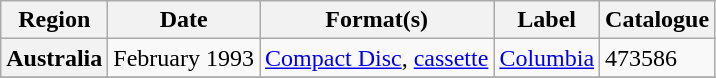<table class="wikitable plainrowheaders">
<tr>
<th scope="col">Region</th>
<th scope="col">Date</th>
<th scope="col">Format(s)</th>
<th scope="col">Label</th>
<th scope="col">Catalogue</th>
</tr>
<tr>
<th scope="row">Australia</th>
<td>February 1993</td>
<td><a href='#'>Compact Disc</a>, <a href='#'>cassette</a></td>
<td><a href='#'>Columbia</a></td>
<td>473586</td>
</tr>
<tr>
</tr>
</table>
